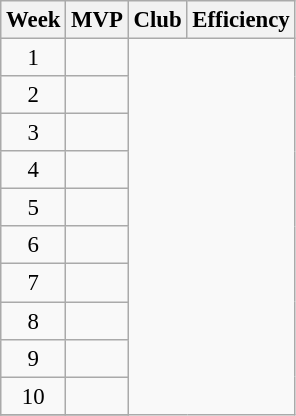<table class="wikitable sortable" style="font-size:95%;">
<tr>
<th>Week</th>
<th>MVP</th>
<th>Club</th>
<th>Efficiency</th>
</tr>
<tr>
<td style="text-align:center;">1</td>
<td></td>
</tr>
<tr>
<td style="text-align:center;">2</td>
<td></td>
</tr>
<tr>
<td style="text-align:center;">3</td>
<td></td>
</tr>
<tr>
<td style="text-align:center;">4</td>
<td></td>
</tr>
<tr>
<td style="text-align:center;">5</td>
<td></td>
</tr>
<tr>
<td style="text-align:center;">6</td>
<td></td>
</tr>
<tr>
<td style="text-align:center;">7</td>
<td></td>
</tr>
<tr>
<td style="text-align:center;">8</td>
<td></td>
</tr>
<tr>
<td style="text-align:center;">9</td>
<td></td>
</tr>
<tr>
<td style="text-align:center;">10</td>
<td></td>
</tr>
<tr>
</tr>
</table>
